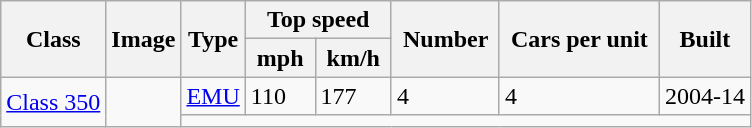<table class="wikitable">
<tr ---- bgcolor="#f9f9f9">
<th rowspan="2"> Class </th>
<th rowspan="2">Image</th>
<th rowspan="2">Type</th>
<th colspan="2"> Top speed </th>
<th rowspan="2"> Number </th>
<th rowspan="2"> Cars per unit </th>
<th rowspan="2"> Built </th>
</tr>
<tr ---- bgcolor="#f9f9f9">
<th> mph </th>
<th> km/h </th>
</tr>
<tr>
<td rowspan="2"><a href='#'>Class 350</a></td>
<td rowspan="2"></td>
<td><a href='#'>EMU</a></td>
<td>110</td>
<td>177</td>
<td>4</td>
<td>4</td>
<td>2004-14</td>
</tr>
<tr>
<td colspan="6"></td>
</tr>
</table>
